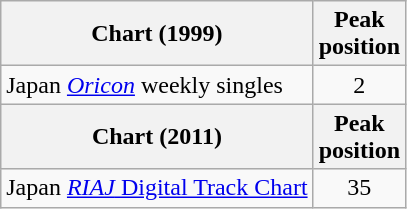<table class="wikitable sortable">
<tr>
<th>Chart (1999)</th>
<th>Peak<br>position</th>
</tr>
<tr>
<td>Japan <em><a href='#'>Oricon</a></em> weekly singles</td>
<td align="center">2</td>
</tr>
<tr>
<th>Chart (2011)</th>
<th>Peak<br>position</th>
</tr>
<tr>
<td>Japan <a href='#'><em>RIAJ</em> Digital Track Chart</a></td>
<td align="center">35</td>
</tr>
</table>
